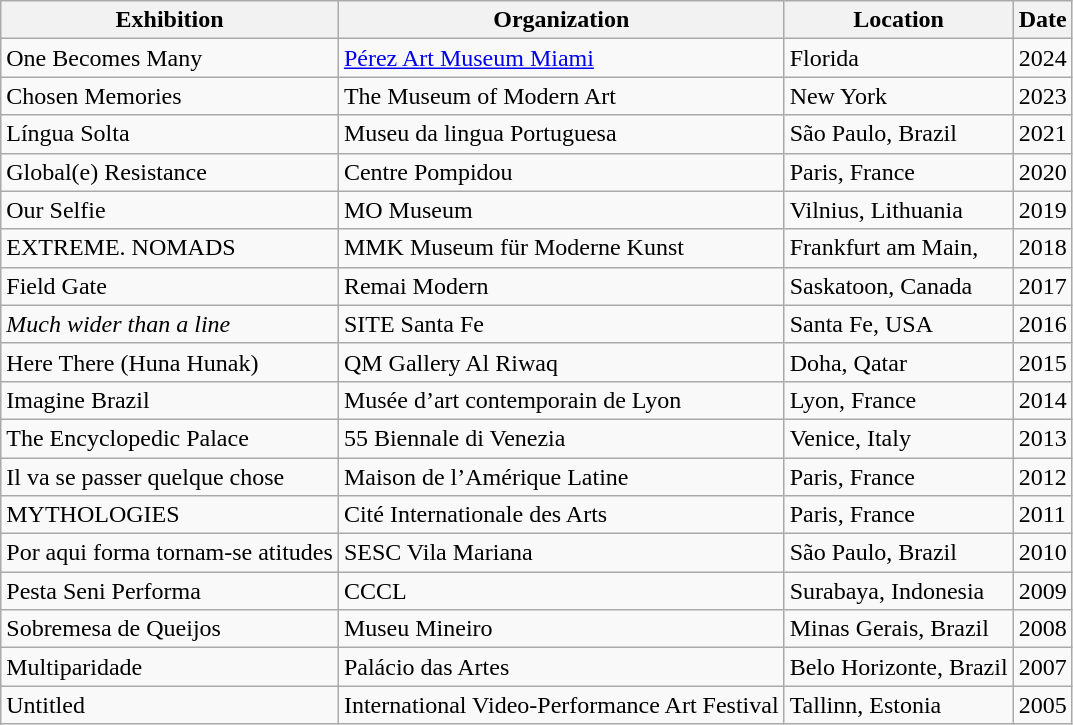<table class="wikitable">
<tr>
<th>Exhibition</th>
<th>Organization</th>
<th>Location</th>
<th>Date</th>
</tr>
<tr>
<td>One Becomes Many</td>
<td><a href='#'>Pérez Art Museum Miami</a></td>
<td>Florida</td>
<td>2024</td>
</tr>
<tr>
<td>Chosen Memories</td>
<td>The Museum of Modern Art</td>
<td>New York</td>
<td>2023</td>
</tr>
<tr>
<td>Língua Solta</td>
<td>Museu da lingua Portuguesa</td>
<td>São Paulo, Brazil</td>
<td>2021</td>
</tr>
<tr>
<td>Global(e) Resistance</td>
<td>Centre Pompidou</td>
<td>Paris, France</td>
<td>2020</td>
</tr>
<tr>
<td>Our Selfie</td>
<td>MO Museum</td>
<td>Vilnius, Lithuania</td>
<td>2019</td>
</tr>
<tr>
<td>EXTREME. NOMADS</td>
<td>MMK Museum für Moderne Kunst</td>
<td>Frankfurt am Main,</td>
<td>2018</td>
</tr>
<tr>
<td>Field Gate</td>
<td>Remai Modern</td>
<td>Saskatoon, Canada</td>
<td>2017</td>
</tr>
<tr>
<td><em>Much wider than a line</em></td>
<td>SITE Santa Fe</td>
<td>Santa Fe, USA</td>
<td>2016</td>
</tr>
<tr>
<td>Here There (Huna Hunak)</td>
<td>QM Gallery Al Riwaq</td>
<td>Doha, Qatar</td>
<td>2015</td>
</tr>
<tr>
<td>Imagine Brazil</td>
<td>Musée d’art contemporain de Lyon</td>
<td>Lyon, France</td>
<td>2014</td>
</tr>
<tr>
<td>The Encyclopedic Palace</td>
<td>55 Biennale di Venezia</td>
<td>Venice, Italy</td>
<td>2013</td>
</tr>
<tr>
<td>Il va se passer quelque chose</td>
<td>Maison de l’Amérique Latine</td>
<td>Paris, France</td>
<td>2012</td>
</tr>
<tr>
<td>MYTHOLOGIES</td>
<td>Cité Internationale des Arts</td>
<td>Paris, France</td>
<td>2011</td>
</tr>
<tr>
<td>Por aqui forma tornam-se atitudes</td>
<td>SESC Vila Mariana</td>
<td>São Paulo, Brazil</td>
<td>2010</td>
</tr>
<tr>
<td>Pesta Seni Performa</td>
<td>CCCL</td>
<td>Surabaya, Indonesia</td>
<td>2009</td>
</tr>
<tr>
<td>Sobremesa de Queijos</td>
<td>Museu Mineiro</td>
<td>Minas Gerais, Brazil</td>
<td>2008</td>
</tr>
<tr>
<td>Multiparidade</td>
<td>Palácio das Artes</td>
<td>Belo Horizonte, Brazil</td>
<td>2007</td>
</tr>
<tr>
<td>Untitled</td>
<td>International Video-Performance Art Festival</td>
<td>Tallinn, Estonia</td>
<td>2005</td>
</tr>
</table>
